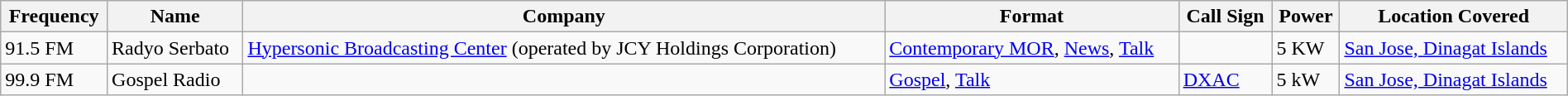<table class="sortable wikitable" style="width:100%">
<tr>
<th>Frequency</th>
<th>Name</th>
<th>Company</th>
<th>Format</th>
<th>Call Sign</th>
<th>Power</th>
<th>Location Covered</th>
</tr>
<tr>
<td>91.5 FM</td>
<td>Radyo Serbato</td>
<td><a href='#'>Hypersonic Broadcasting Center</a> (operated by JCY Holdings Corporation)</td>
<td><a href='#'>Contemporary MOR</a>, <a href='#'>News</a>, <a href='#'>Talk</a></td>
<td></td>
<td>5 KW</td>
<td><a href='#'>San Jose, Dinagat Islands</a></td>
</tr>
<tr>
<td>99.9 FM</td>
<td>Gospel Radio</td>
<td></td>
<td><a href='#'>Gospel</a>, <a href='#'>Talk</a></td>
<td><a href='#'>DXAC</a></td>
<td>5 kW</td>
<td><a href='#'>San Jose, Dinagat Islands</a></td>
</tr>
</table>
